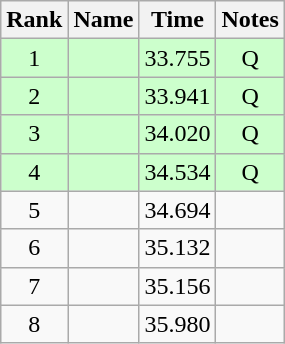<table class="sortable wikitable" style="text-align:center;">
<tr>
<th>Rank</th>
<th>Name</th>
<th>Time</th>
<th>Notes</th>
</tr>
<tr bgcolor=ccffcc>
<td>1</td>
<td align=left></td>
<td>33.755</td>
<td>Q</td>
</tr>
<tr bgcolor=ccffcc>
<td>2</td>
<td align=left></td>
<td>33.941</td>
<td>Q</td>
</tr>
<tr bgcolor=ccffcc>
<td>3</td>
<td align=left></td>
<td>34.020</td>
<td>Q</td>
</tr>
<tr bgcolor=ccffcc>
<td>4</td>
<td align=left></td>
<td>34.534</td>
<td>Q</td>
</tr>
<tr>
<td>5</td>
<td align=left></td>
<td>34.694</td>
<td></td>
</tr>
<tr>
<td>6</td>
<td align=left></td>
<td>35.132</td>
<td></td>
</tr>
<tr>
<td>7</td>
<td align=left></td>
<td>35.156</td>
<td></td>
</tr>
<tr>
<td>8</td>
<td align=left></td>
<td>35.980</td>
<td></td>
</tr>
</table>
